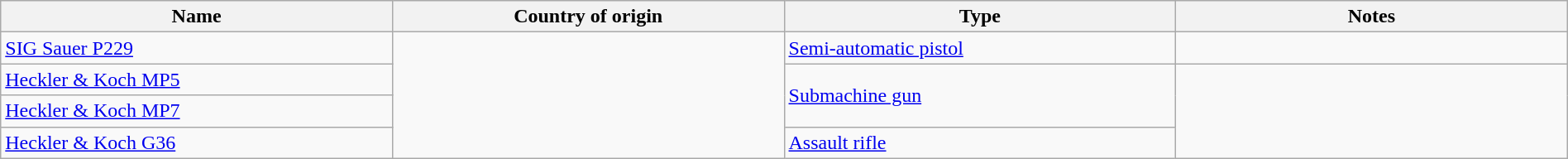<table class="wikitable" width="100%" border="0">
<tr>
<th width="25%">Name</th>
<th width="25%">Country of origin</th>
<th width="25%">Type</th>
<th>Notes</th>
</tr>
<tr>
<td><a href='#'>SIG Sauer P229</a></td>
<td rowspan="4"></td>
<td><a href='#'>Semi-automatic pistol</a></td>
<td></td>
</tr>
<tr>
<td><a href='#'>Heckler & Koch MP5</a></td>
<td rowspan="2"><a href='#'>Submachine gun</a></td>
<td rowspan="3"></td>
</tr>
<tr>
<td><a href='#'>Heckler & Koch MP7</a></td>
</tr>
<tr>
<td><a href='#'>Heckler & Koch G36</a></td>
<td><a href='#'>Assault rifle</a></td>
</tr>
</table>
